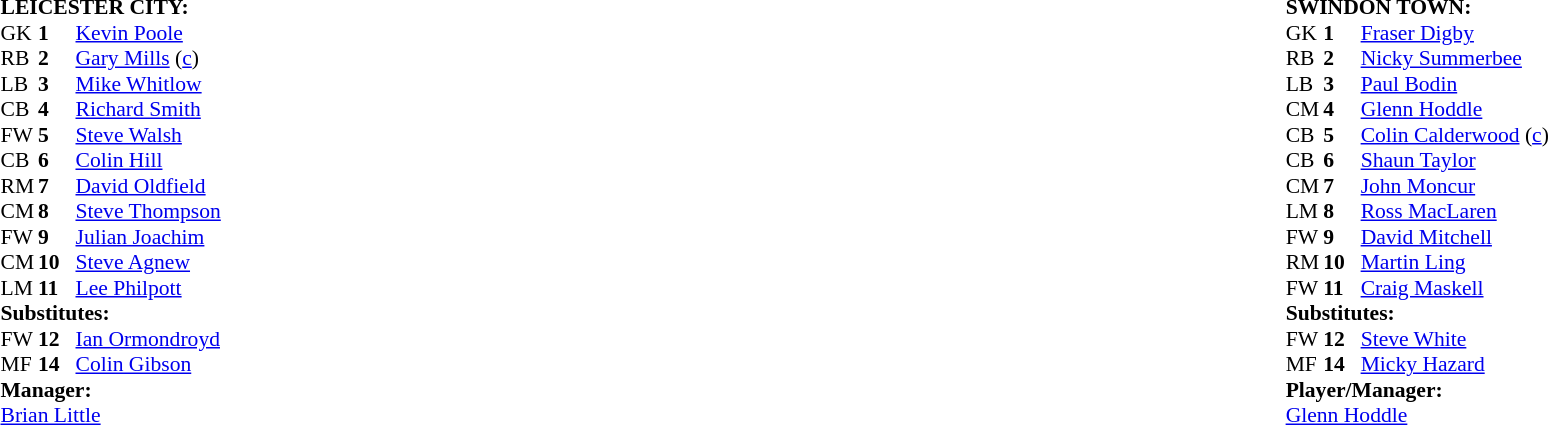<table width="100%">
<tr>
<td valign="top" width="50%"><br><table style="font-size: 90%" cellspacing="0" cellpadding="0">
<tr>
<td colspan="4"><strong>LEICESTER CITY:</strong></td>
</tr>
<tr>
<th width="25"></th>
<th width="25"></th>
</tr>
<tr>
<td>GK</td>
<td><strong>1</strong></td>
<td> <a href='#'>Kevin Poole</a></td>
</tr>
<tr>
<td>RB</td>
<td><strong>2</strong></td>
<td> <a href='#'>Gary Mills</a> (<a href='#'>c</a>)</td>
</tr>
<tr>
<td>LB</td>
<td><strong>3</strong></td>
<td> <a href='#'>Mike Whitlow</a></td>
</tr>
<tr>
<td>CB</td>
<td><strong>4</strong></td>
<td> <a href='#'>Richard Smith</a></td>
</tr>
<tr>
<td>FW</td>
<td><strong>5</strong></td>
<td> <a href='#'>Steve Walsh</a></td>
<td></td>
</tr>
<tr>
<td>CB</td>
<td><strong>6</strong></td>
<td> <a href='#'>Colin Hill</a></td>
</tr>
<tr>
<td>RM</td>
<td><strong>7</strong></td>
<td> <a href='#'>David Oldfield</a></td>
</tr>
<tr>
<td>CM</td>
<td><strong>8</strong></td>
<td> <a href='#'>Steve Thompson</a></td>
</tr>
<tr>
<td>FW</td>
<td><strong>9</strong></td>
<td> <a href='#'>Julian Joachim</a></td>
</tr>
<tr>
<td>CM</td>
<td><strong>10</strong></td>
<td> <a href='#'>Steve Agnew</a></td>
</tr>
<tr>
<td>LM</td>
<td><strong>11</strong></td>
<td> <a href='#'>Lee Philpott</a></td>
</tr>
<tr>
<td colspan=4><strong>Substitutes:</strong></td>
</tr>
<tr>
<td>FW</td>
<td><strong>12</strong></td>
<td> <a href='#'>Ian Ormondroyd</a></td>
</tr>
<tr>
<td>MF</td>
<td><strong>14</strong></td>
<td> <a href='#'>Colin Gibson</a></td>
</tr>
<tr>
<td colspan=4><strong>Manager:</strong></td>
</tr>
<tr>
<td colspan="4"> <a href='#'>Brian Little</a></td>
</tr>
</table>
</td>
<td valign="top" width="50%"><br><table style="font-size: 90%" cellspacing="0" cellpadding="0" align="center">
<tr>
<td colspan="4"><strong>SWINDON TOWN:</strong></td>
</tr>
<tr>
<th width="25"></th>
<th width="25"></th>
</tr>
<tr>
<td>GK</td>
<td><strong>1</strong></td>
<td> <a href='#'>Fraser Digby</a></td>
</tr>
<tr>
<td>RB</td>
<td><strong>2</strong></td>
<td> <a href='#'>Nicky Summerbee</a></td>
</tr>
<tr>
<td>LB</td>
<td><strong>3</strong></td>
<td> <a href='#'>Paul Bodin</a></td>
</tr>
<tr>
<td>CM</td>
<td><strong>4</strong></td>
<td> <a href='#'>Glenn Hoddle</a></td>
<td></td>
</tr>
<tr>
<td>CB</td>
<td><strong>5</strong></td>
<td> <a href='#'>Colin Calderwood</a> (<a href='#'>c</a>)</td>
</tr>
<tr>
<td>CB</td>
<td><strong>6</strong></td>
<td> <a href='#'>Shaun Taylor</a></td>
</tr>
<tr>
<td>CM</td>
<td><strong>7</strong></td>
<td> <a href='#'>John Moncur</a></td>
<td></td>
<td></td>
</tr>
<tr>
<td>LM</td>
<td><strong>8</strong></td>
<td> <a href='#'>Ross MacLaren</a></td>
</tr>
<tr>
<td>FW</td>
<td><strong>9</strong></td>
<td> <a href='#'>David Mitchell</a></td>
</tr>
<tr>
<td>RM</td>
<td><strong>10</strong></td>
<td> <a href='#'>Martin Ling</a></td>
</tr>
<tr>
<td>FW</td>
<td><strong>11</strong></td>
<td> <a href='#'>Craig Maskell</a></td>
<td></td>
<td></td>
</tr>
<tr>
<td colspan=4><strong>Substitutes:</strong></td>
</tr>
<tr>
<td>FW</td>
<td><strong>12</strong></td>
<td> <a href='#'>Steve White</a></td>
<td></td>
<td></td>
</tr>
<tr>
<td>MF</td>
<td><strong>14</strong></td>
<td> <a href='#'>Micky Hazard</a></td>
<td></td>
<td></td>
</tr>
<tr>
<td colspan=4><strong>Player/Manager:</strong></td>
</tr>
<tr>
<td colspan="4"> <a href='#'>Glenn Hoddle</a></td>
</tr>
</table>
</td>
</tr>
</table>
